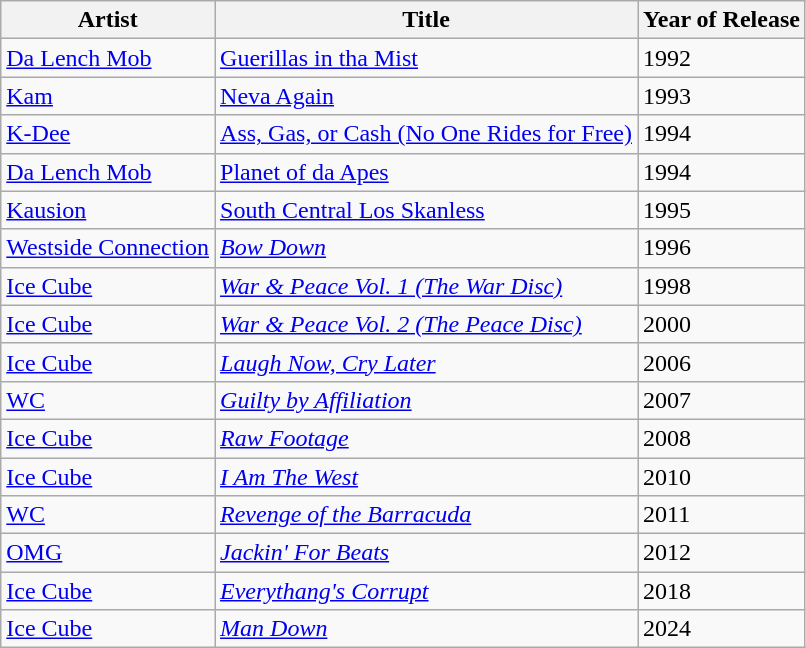<table class="wikitable">
<tr>
<th>Artist</th>
<th>Title</th>
<th>Year of Release</th>
</tr>
<tr>
<td><a href='#'>Da Lench Mob</a></td>
<td><a href='#'>Guerillas in tha Mist</a></td>
<td>1992</td>
</tr>
<tr>
<td><a href='#'>Kam</a></td>
<td><a href='#'>Neva Again</a></td>
<td>1993</td>
</tr>
<tr>
<td><a href='#'>K-Dee</a></td>
<td><a href='#'>Ass, Gas, or Cash (No One Rides for Free)</a></td>
<td>1994</td>
</tr>
<tr>
<td><a href='#'>Da Lench Mob</a></td>
<td><a href='#'>Planet of da Apes</a></td>
<td>1994</td>
</tr>
<tr>
<td><a href='#'>Kausion</a></td>
<td><a href='#'>South Central Los Skanless</a></td>
<td>1995</td>
</tr>
<tr>
<td><a href='#'>Westside Connection</a></td>
<td><em><a href='#'>Bow Down</a></em></td>
<td>1996</td>
</tr>
<tr>
<td><a href='#'>Ice Cube</a></td>
<td><em><a href='#'>War & Peace Vol. 1 (The War Disc)</a></em></td>
<td>1998</td>
</tr>
<tr>
<td><a href='#'>Ice Cube</a></td>
<td><em><a href='#'>War & Peace Vol. 2 (The Peace Disc)</a></em></td>
<td>2000</td>
</tr>
<tr>
<td><a href='#'>Ice Cube</a></td>
<td><em><a href='#'>Laugh Now, Cry Later</a></em></td>
<td>2006</td>
</tr>
<tr>
<td><a href='#'>WC</a></td>
<td><em><a href='#'>Guilty by Affiliation</a></em></td>
<td>2007</td>
</tr>
<tr>
<td><a href='#'>Ice Cube</a></td>
<td><em><a href='#'>Raw Footage</a></em></td>
<td>2008</td>
</tr>
<tr>
<td><a href='#'>Ice Cube</a></td>
<td><em><a href='#'>I Am The West</a></em></td>
<td>2010</td>
</tr>
<tr>
<td><a href='#'>WC</a></td>
<td><em><a href='#'>Revenge of the Barracuda</a></em></td>
<td>2011</td>
</tr>
<tr>
<td><a href='#'>OMG</a></td>
<td><em><a href='#'>Jackin' For Beats</a></em></td>
<td>2012</td>
</tr>
<tr>
<td><a href='#'>Ice Cube</a></td>
<td><em><a href='#'>Everythang's Corrupt</a></em></td>
<td>2018</td>
</tr>
<tr>
<td><a href='#'>Ice Cube</a></td>
<td><em><a href='#'>Man Down</a></em></td>
<td>2024</td>
</tr>
</table>
